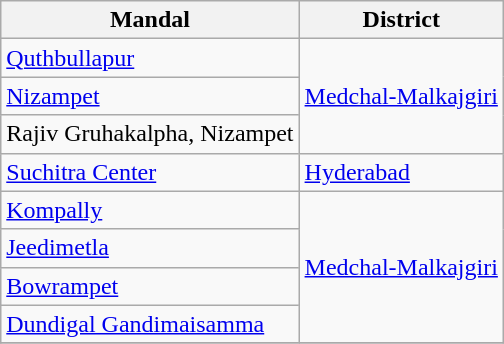<table class="wikitable sortable static-row-numbers static-row-header-hash">
<tr>
<th>Mandal</th>
<th>District</th>
</tr>
<tr>
<td><a href='#'>Quthbullapur</a></td>
<td rowspan=3><a href='#'>Medchal-Malkajgiri</a></td>
</tr>
<tr>
<td><a href='#'>Nizampet</a></td>
</tr>
<tr>
<td>Rajiv Gruhakalpha, Nizampet</td>
</tr>
<tr>
<td><a href='#'>Suchitra Center</a></td>
<td><a href='#'>Hyderabad</a></td>
</tr>
<tr>
<td><a href='#'>Kompally</a></td>
<td rowspan=4><a href='#'>Medchal-Malkajgiri</a></td>
</tr>
<tr>
<td><a href='#'>Jeedimetla</a></td>
</tr>
<tr>
<td><a href='#'>Bowrampet</a></td>
</tr>
<tr>
<td><a href='#'>Dundigal Gandimaisamma</a></td>
</tr>
<tr>
</tr>
</table>
